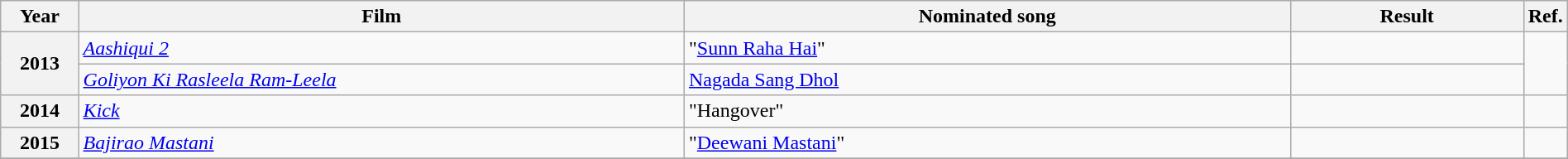<table class="wikitable plainrowheaders" width="100%" textcolor:#000;">
<tr>
<th scope="col" width=5%><strong>Year</strong></th>
<th scope="col" width=39%><strong>Film</strong></th>
<th scope="col" width=39%><strong>Nominated song</strong></th>
<th scope="col" width=15%><strong>Result</strong></th>
<th scope="col" width=2%><strong>Ref.</strong></th>
</tr>
<tr>
<th scope="row" rowspan="2">2013</th>
<td><em><a href='#'>Aashiqui 2</a></em></td>
<td>"<a href='#'>Sunn Raha Hai</a>"</td>
<td></td>
<td rowspan="2"></td>
</tr>
<tr>
<td><em><a href='#'>Goliyon Ki Rasleela Ram-Leela</a></em></td>
<td><a href='#'>Nagada Sang Dhol</a></td>
<td></td>
</tr>
<tr>
<th scope="row">2014</th>
<td><em><a href='#'>Kick</a></em></td>
<td>"Hangover"</td>
<td></td>
<td></td>
</tr>
<tr>
<th scope="row">2015</th>
<td><em><a href='#'>Bajirao Mastani</a></em></td>
<td>"<a href='#'>Deewani Mastani</a>"</td>
<td></td>
<td></td>
</tr>
<tr>
</tr>
</table>
